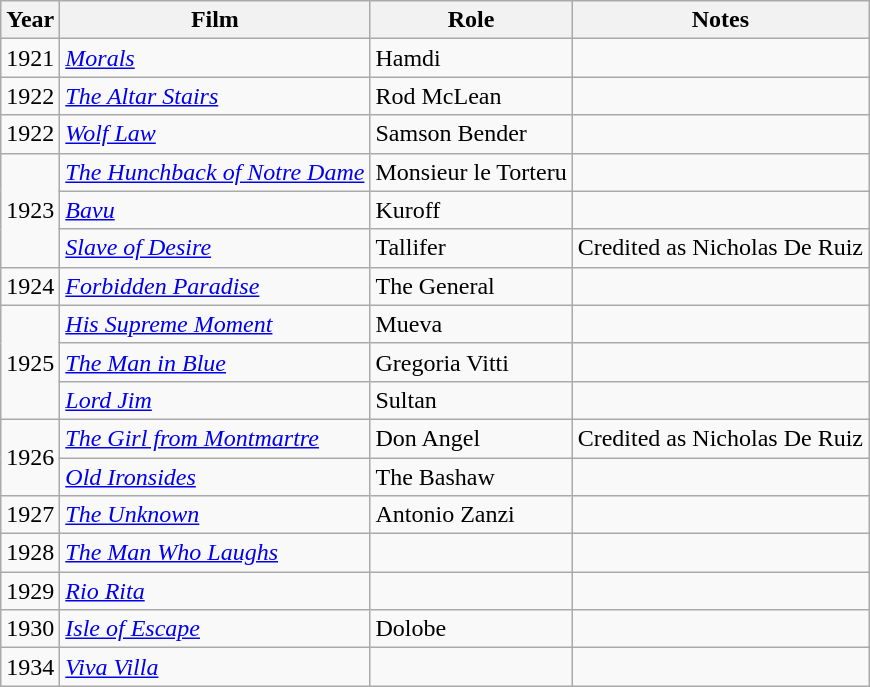<table class="wikitable">
<tr>
<th>Year</th>
<th>Film</th>
<th>Role</th>
<th>Notes</th>
</tr>
<tr>
<td>1921</td>
<td><em><a href='#'>Morals</a></em></td>
<td>Hamdi</td>
<td></td>
</tr>
<tr>
<td>1922</td>
<td><em><a href='#'>The Altar Stairs</a></em></td>
<td>Rod McLean</td>
<td></td>
</tr>
<tr>
<td>1922</td>
<td><em><a href='#'>Wolf Law</a></em></td>
<td>Samson Bender</td>
<td></td>
</tr>
<tr>
<td rowspan=3>1923</td>
<td><em><a href='#'>The Hunchback of Notre Dame</a></em></td>
<td>Monsieur le Torteru</td>
<td></td>
</tr>
<tr>
<td><em><a href='#'>Bavu</a></em></td>
<td>Kuroff</td>
<td></td>
</tr>
<tr>
<td><em><a href='#'>Slave of Desire</a></em></td>
<td>Tallifer</td>
<td>Credited as Nicholas De Ruiz</td>
</tr>
<tr>
<td>1924</td>
<td><em><a href='#'>Forbidden Paradise</a></em></td>
<td>The General</td>
<td></td>
</tr>
<tr>
<td rowspan=3>1925</td>
<td><em><a href='#'>His Supreme Moment</a></em></td>
<td>Mueva</td>
<td></td>
</tr>
<tr>
<td><em><a href='#'>The Man in Blue</a></em></td>
<td>Gregoria Vitti</td>
<td></td>
</tr>
<tr>
<td><em><a href='#'>Lord Jim</a></em></td>
<td>Sultan</td>
<td></td>
</tr>
<tr>
<td rowspan=2>1926</td>
<td><em><a href='#'>The Girl from Montmartre</a></em></td>
<td>Don Angel</td>
<td>Credited as Nicholas De Ruiz</td>
</tr>
<tr>
<td><em><a href='#'>Old Ironsides</a></em></td>
<td>The Bashaw</td>
<td></td>
</tr>
<tr>
<td>1927</td>
<td><em><a href='#'>The Unknown</a></em></td>
<td>Antonio Zanzi</td>
<td></td>
</tr>
<tr>
<td>1928</td>
<td><em><a href='#'>The Man Who Laughs</a></em></td>
<td></td>
<td></td>
</tr>
<tr>
<td>1929</td>
<td><em><a href='#'>Rio Rita</a></em></td>
<td></td>
<td></td>
</tr>
<tr>
<td>1930</td>
<td><em><a href='#'>Isle of Escape</a></em></td>
<td>Dolobe</td>
<td></td>
</tr>
<tr>
<td>1934</td>
<td><em><a href='#'>Viva Villa</a></em></td>
<td></td>
<td></td>
</tr>
</table>
